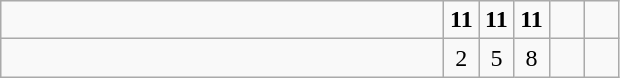<table class="wikitable">
<tr>
<td style="width:18em"><strong> </strong></td>
<td align=center style="width:1em"><strong>11</strong></td>
<td align=center style="width:1em"><strong>11</strong></td>
<td align=center style="width:1em"><strong>11</strong></td>
<td align=center style="width:1em"></td>
<td align=center style="width:1em"></td>
</tr>
<tr>
<td style="width:18em"></td>
<td align=center style="width:1em">2</td>
<td align=center style="width:1em">5</td>
<td align=center style="width:1em">8</td>
<td align=center style="width:1em"></td>
<td align=center style="width:1em"></td>
</tr>
</table>
